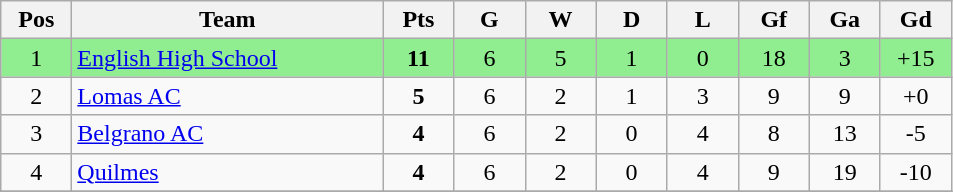<table class="wikitable" style="text-align:center">
<tr>
<th width=40px>Pos</th>
<th width=200px>Team</th>
<th width=40px>Pts</th>
<th width=40px>G</th>
<th width=40px>W</th>
<th width=40px>D</th>
<th width=40px>L</th>
<th width=40px>Gf</th>
<th width=40px>Ga</th>
<th width=40px>Gd</th>
</tr>
<tr align=center bgcolor="lightgreen">
<td>1</td>
<td align=left><a href='#'>English High School</a></td>
<td><strong>11</strong></td>
<td>6</td>
<td>5</td>
<td>1</td>
<td>0</td>
<td>18</td>
<td>3</td>
<td>+15</td>
</tr>
<tr>
<td>2</td>
<td align=left><a href='#'>Lomas AC</a></td>
<td><strong>5</strong></td>
<td>6</td>
<td>2</td>
<td>1</td>
<td>3</td>
<td>9</td>
<td>9</td>
<td>+0</td>
</tr>
<tr>
<td>3</td>
<td align=left><a href='#'>Belgrano AC</a></td>
<td><strong>4</strong></td>
<td>6</td>
<td>2</td>
<td>0</td>
<td>4</td>
<td>8</td>
<td>13</td>
<td>-5</td>
</tr>
<tr>
<td>4</td>
<td align=left><a href='#'>Quilmes</a></td>
<td><strong>4</strong></td>
<td>6</td>
<td>2</td>
<td>0</td>
<td>4</td>
<td>9</td>
<td>19</td>
<td>-10</td>
</tr>
<tr>
</tr>
</table>
